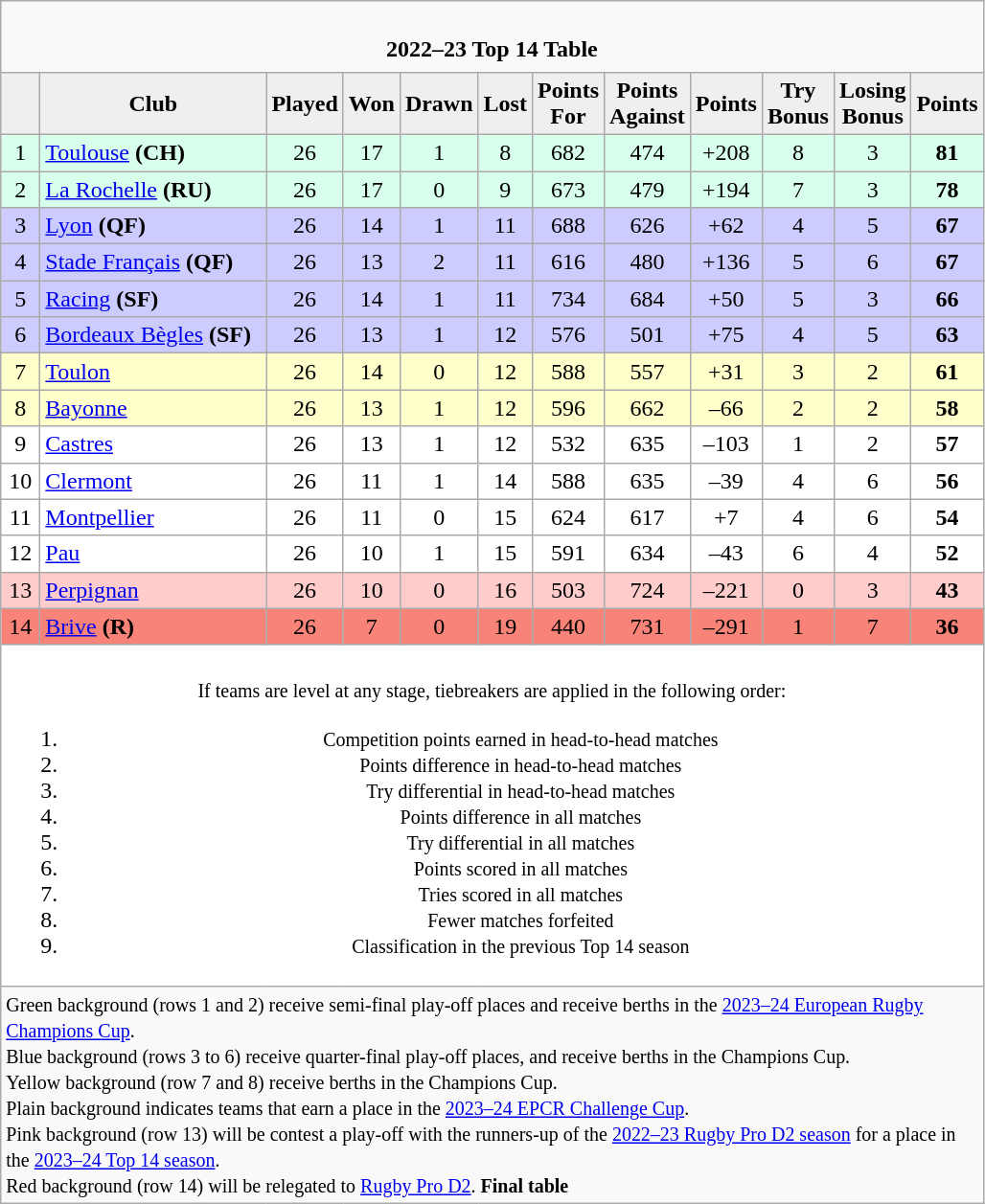<table class="wikitable" style="text-align: center;">
<tr>
<td colspan="15" cellpadding="0" cellspacing="0"><br><table border="0" width="100%" cellpadding="0" cellspacing="0">
<tr>
<td style="border:0px"><strong>2022–23 Top 14 Table</strong></td>
</tr>
</table>
</td>
</tr>
<tr>
<th style="background-color:#efefef;" width="20"></th>
<th style="background-color:#efefef;" width="150">Club</th>
<th style="background-color:#efefef;" width="20">Played</th>
<th style="background-color:#efefef;" width="20">Won</th>
<th style="background-color:#efefef;" width="20">Drawn</th>
<th style="background-color:#efefef;" width="20">Lost</th>
<th style="background-color:#efefef;" width="20">Points For</th>
<th style="background-color:#efefef;" width="20">Points Against</th>
<th style="background-color:#efefef;" width="20">Points </th>
<th style="background-color:#efefef;" width="20">Try Bonus</th>
<th style="background-color:#efefef;" width="20">Losing Bonus</th>
<th style="background-color:#efefef;" width="20">Points</th>
</tr>
<tr style="background-color:#d8ffeb;text-align:center;">
<td>1</td>
<td style="text-align:left;"><a href='#'>Toulouse</a> <strong>(CH)</strong></td>
<td>26</td>
<td>17</td>
<td>1</td>
<td>8</td>
<td>682</td>
<td>474</td>
<td>+208</td>
<td>8</td>
<td>3</td>
<td><strong>81</strong></td>
</tr>
<tr style="background-color:#d8ffeb;text-align:center;">
<td>2</td>
<td style="text-align:left;"><a href='#'>La Rochelle</a> <strong>(RU)</strong></td>
<td>26</td>
<td>17</td>
<td>0</td>
<td>9</td>
<td>673</td>
<td>479</td>
<td>+194</td>
<td>7</td>
<td>3</td>
<td><strong>78</strong></td>
</tr>
<tr style="background-color:#ccccff;text-align:center;">
<td>3</td>
<td style="text-align:left;"><a href='#'>Lyon</a> <strong>(QF)</strong></td>
<td>26</td>
<td>14</td>
<td>1</td>
<td>11</td>
<td>688</td>
<td>626</td>
<td>+62</td>
<td>4</td>
<td>5</td>
<td><strong>67</strong></td>
</tr>
<tr style="background-color:#ccccff;text-align:center;">
<td>4</td>
<td style="text-align:left;"><a href='#'>Stade Français</a> <strong>(QF)</strong></td>
<td>26</td>
<td>13</td>
<td>2</td>
<td>11</td>
<td>616</td>
<td>480</td>
<td>+136</td>
<td>5</td>
<td>6</td>
<td><strong>67</strong></td>
</tr>
<tr style="background-color:#ccccff;text-align:center;">
<td>5</td>
<td style="text-align:left;"><a href='#'>Racing</a> <strong>(SF)</strong></td>
<td>26</td>
<td>14</td>
<td>1</td>
<td>11</td>
<td>734</td>
<td>684</td>
<td>+50</td>
<td>5</td>
<td>3</td>
<td><strong>66</strong></td>
</tr>
<tr style="background-color:#ccccff;text-align:center;">
<td>6</td>
<td style="text-align:left;"><a href='#'>Bordeaux Bègles</a> <strong>(SF)</strong></td>
<td>26</td>
<td>13</td>
<td>1</td>
<td>12</td>
<td>576</td>
<td>501</td>
<td>+75</td>
<td>4</td>
<td>5</td>
<td><strong>63</strong></td>
</tr>
<tr style="background-color:#ffffcc;text-align:center;">
<td>7</td>
<td style="text-align:left;"><a href='#'>Toulon</a></td>
<td>26</td>
<td>14</td>
<td>0</td>
<td>12</td>
<td>588</td>
<td>557</td>
<td>+31</td>
<td>3</td>
<td>2</td>
<td><strong>61</strong></td>
</tr>
<tr style="background-color:#ffffcc;text-align:center;">
<td>8</td>
<td style="text-align:left;"><a href='#'>Bayonne</a></td>
<td>26</td>
<td>13</td>
<td>1</td>
<td>12</td>
<td>596</td>
<td>662</td>
<td>–66</td>
<td>2</td>
<td>2</td>
<td><strong>58</strong></td>
</tr>
<tr style="background-color:#ffffff;text-align:center;">
<td>9</td>
<td style="text-align:left;"><a href='#'>Castres</a></td>
<td>26</td>
<td>13</td>
<td>1</td>
<td>12</td>
<td>532</td>
<td>635</td>
<td>–103</td>
<td>1</td>
<td>2</td>
<td><strong>57</strong></td>
</tr>
<tr style="background-color:#ffffff;text-align:center;">
<td>10</td>
<td style="text-align:left;"><a href='#'>Clermont</a></td>
<td>26</td>
<td>11</td>
<td>1</td>
<td>14</td>
<td>588</td>
<td>635</td>
<td>–39</td>
<td>4</td>
<td>6</td>
<td><strong>56</strong></td>
</tr>
<tr style="background-color:#ffffff;text-align:center;">
<td>11</td>
<td style="text-align:left;"><a href='#'>Montpellier</a></td>
<td>26</td>
<td>11</td>
<td>0</td>
<td>15</td>
<td>624</td>
<td>617</td>
<td>+7</td>
<td>4</td>
<td>6</td>
<td><strong>54</strong></td>
</tr>
<tr style="background-color:#ffffff;text-align:center;">
<td>12</td>
<td style="text-align:left;"><a href='#'>Pau</a></td>
<td>26</td>
<td>10</td>
<td>1</td>
<td>15</td>
<td>591</td>
<td>634</td>
<td>–43</td>
<td>6</td>
<td>4</td>
<td><strong>52</strong></td>
</tr>
<tr style="background-color:#ffcccc;text-align:center;">
<td>13</td>
<td style="text-align:left;"><a href='#'>Perpignan</a></td>
<td>26</td>
<td>10</td>
<td>0</td>
<td>16</td>
<td>503</td>
<td>724</td>
<td>–221</td>
<td>0</td>
<td>3</td>
<td><strong>43</strong></td>
</tr>
<tr style="background-color:#f88379;text-align:center;">
<td>14</td>
<td style="text-align:left;"><a href='#'>Brive</a> <strong>(R)</strong></td>
<td>26</td>
<td>7</td>
<td>0</td>
<td>19</td>
<td>440</td>
<td>731</td>
<td>–291</td>
<td>1</td>
<td>7</td>
<td><strong>36</strong></td>
</tr>
<tr style="background-color:#ffffff;text-align:center;">
<td colspan="14"><br><small>If teams are level at any stage, tiebreakers are applied in the following order:</small><ol><li><small>Competition points earned in head-to-head matches</small></li><li><small>Points difference in head-to-head matches</small></li><li><small>Try differential in head-to-head matches</small></li><li><small>Points difference in all matches</small></li><li><small>Try differential in all matches</small></li><li><small>Points scored in all matches</small></li><li><small>Tries scored in all matches</small></li><li><small>Fewer matches forfeited</small></li><li><small>Classification in the previous Top 14 season</small></li></ol></td>
</tr>
<tr | style="text-align:left;" |>
<td colspan="15" style="border:0px"><small><span>Green background</span> (rows 1 and 2) receive semi-final play-off places and receive berths in the <a href='#'>2023–24 European Rugby Champions Cup</a>.<br><span>Blue background</span> (rows 3 to 6) receive quarter-final play-off places, and receive berths in the Champions Cup.<br><span>Yellow background</span> (row 7 and 8) receive berths in the Champions Cup.<br><span>Plain background</span> indicates teams that earn a place in the <a href='#'>2023–24 EPCR Challenge Cup</a>.<br><span>Pink background</span> (row 13) will be contest a play-off with the runners-up of the <a href='#'>2022–23 Rugby Pro D2 season</a> for a place in the <a href='#'>2023–24 Top 14 season</a>.<br><span>Red background</span> (row 14) will be relegated to <a href='#'>Rugby Pro D2</a>. <strong>Final table</strong></small></td>
</tr>
</table>
